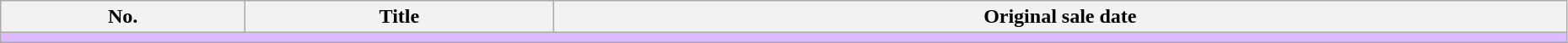<table class="wikitable" width="98%">
<tr>
<th>No.</th>
<th>Title</th>
<th>Original sale date</th>
</tr>
<tr>
<td colspan="5" bgcolor="#DCBCFF"></td>
</tr>
<tr>
</tr>
</table>
